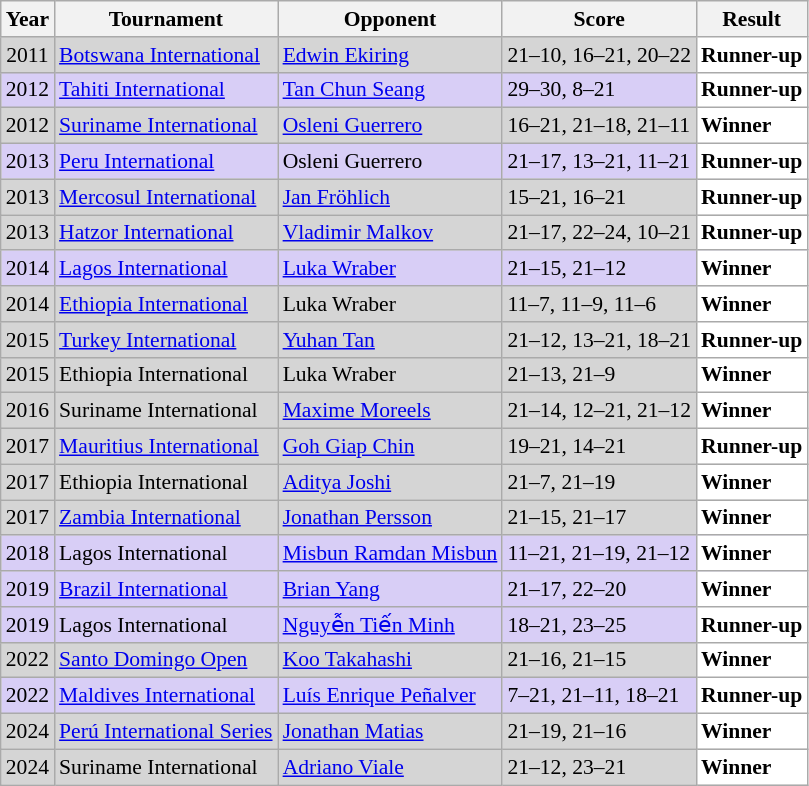<table class="sortable wikitable" style="font-size: 90%;">
<tr>
<th>Year</th>
<th>Tournament</th>
<th>Opponent</th>
<th>Score</th>
<th>Result</th>
</tr>
<tr style="background:#D5D5D5">
<td align="center">2011</td>
<td align="left"><a href='#'>Botswana International</a></td>
<td align="left"> <a href='#'>Edwin Ekiring</a></td>
<td align="left">21–10, 16–21, 20–22</td>
<td style="text-align:left; background:white"> <strong>Runner-up</strong></td>
</tr>
<tr style="background:#D8CEF6">
<td align="center">2012</td>
<td align="left"><a href='#'>Tahiti International</a></td>
<td align="left"> <a href='#'>Tan Chun Seang</a></td>
<td align="left">29–30, 8–21</td>
<td style="text-align:left; background:white"> <strong>Runner-up</strong></td>
</tr>
<tr style="background:#D5D5D5">
<td align="center">2012</td>
<td align="left"><a href='#'>Suriname International</a></td>
<td align="left"> <a href='#'>Osleni Guerrero</a></td>
<td align="left">16–21, 21–18, 21–11</td>
<td style="text-align:left; background:white"> <strong>Winner</strong></td>
</tr>
<tr style="background:#D8CEF6">
<td align="center">2013</td>
<td align="left"><a href='#'>Peru International</a></td>
<td align="left"> Osleni Guerrero</td>
<td align="left">21–17, 13–21, 11–21</td>
<td style="text-align:left; background:white"> <strong>Runner-up</strong></td>
</tr>
<tr style="background:#D5D5D5">
<td align="center">2013</td>
<td align="left"><a href='#'>Mercosul International</a></td>
<td align="left"> <a href='#'>Jan Fröhlich</a></td>
<td align="left">15–21, 16–21</td>
<td style="text-align:left; background:white"> <strong>Runner-up</strong></td>
</tr>
<tr style="background:#D5D5D5">
<td align="center">2013</td>
<td align="left"><a href='#'>Hatzor International</a></td>
<td align="left"> <a href='#'>Vladimir Malkov</a></td>
<td align="left">21–17, 22–24, 10–21</td>
<td style="text-align:left; background:white"> <strong>Runner-up</strong></td>
</tr>
<tr style="background:#D8CEF6">
<td align="center">2014</td>
<td align="left"><a href='#'>Lagos International</a></td>
<td align="left"> <a href='#'>Luka Wraber</a></td>
<td align="left">21–15, 21–12</td>
<td style="text-align:left; background:white"> <strong>Winner</strong></td>
</tr>
<tr style="background:#D5D5D5">
<td align="center">2014</td>
<td align="left"><a href='#'>Ethiopia International</a></td>
<td align="left"> Luka Wraber</td>
<td align="left">11–7, 11–9, 11–6</td>
<td style="text-align:left; background:white"> <strong>Winner</strong></td>
</tr>
<tr style="background:#D5D5D5">
<td align="center">2015</td>
<td align="left"><a href='#'>Turkey International</a></td>
<td align="left"> <a href='#'>Yuhan Tan</a></td>
<td align="left">21–12, 13–21, 18–21</td>
<td style="text-align:left; background:white"> <strong>Runner-up</strong></td>
</tr>
<tr style="background:#D5D5D5">
<td align="center">2015</td>
<td align="left">Ethiopia International</td>
<td align="left"> Luka Wraber</td>
<td align="left">21–13, 21–9</td>
<td style="text-align:left; background:white"> <strong>Winner</strong></td>
</tr>
<tr style="background:#D5D5D5">
<td align="center">2016</td>
<td align="left">Suriname International</td>
<td align="left"> <a href='#'>Maxime Moreels</a></td>
<td align="left">21–14, 12–21, 21–12</td>
<td style="text-align:left; background:white"> <strong>Winner</strong></td>
</tr>
<tr style="background:#D5D5D5">
<td align="center">2017</td>
<td align="left"><a href='#'>Mauritius International</a></td>
<td align="left"> <a href='#'>Goh Giap Chin</a></td>
<td align="left">19–21, 14–21</td>
<td style="text-align:left; background:white"> <strong>Runner-up</strong></td>
</tr>
<tr style="background:#D5D5D5">
<td align="center">2017</td>
<td align="left">Ethiopia International</td>
<td align="left"> <a href='#'>Aditya Joshi</a></td>
<td align="left">21–7, 21–19</td>
<td style="text-align:left; background:white"> <strong>Winner</strong></td>
</tr>
<tr style="background:#D5D5D5">
<td align="center">2017</td>
<td align="left"><a href='#'>Zambia International</a></td>
<td align="left"> <a href='#'>Jonathan Persson</a></td>
<td align="left">21–15, 21–17</td>
<td style="text-align:left; background:white"> <strong>Winner</strong></td>
</tr>
<tr style="background:#D8CEF6">
<td align="center">2018</td>
<td align="left">Lagos International</td>
<td align="left"> <a href='#'>Misbun Ramdan Misbun</a></td>
<td align="left">11–21, 21–19, 21–12</td>
<td style="text-align:left; background:white"> <strong>Winner</strong></td>
</tr>
<tr style="background:#D8CEF6">
<td align="center">2019</td>
<td align="left"><a href='#'>Brazil International</a></td>
<td align="left"> <a href='#'>Brian Yang</a></td>
<td align="left">21–17, 22–20</td>
<td style="text-align:left; background:white"> <strong>Winner</strong></td>
</tr>
<tr style="background:#D8CEF6">
<td align="center">2019</td>
<td align="left">Lagos International</td>
<td align="left"> <a href='#'>Nguyễn Tiến Minh</a></td>
<td align="left">18–21, 23–25</td>
<td style="text-align:left; background:white"> <strong>Runner-up</strong></td>
</tr>
<tr bgcolor="#D5D5D5">
<td align="center">2022</td>
<td align="left"><a href='#'>Santo Domingo Open</a></td>
<td align="left"> <a href='#'>Koo Takahashi</a></td>
<td align="left">21–16, 21–15</td>
<td style="text-align:left; background:white"> <strong>Winner</strong></td>
</tr>
<tr style="background:#D8CEF6">
<td align="center">2022</td>
<td align="left"><a href='#'>Maldives International</a></td>
<td align="left"> <a href='#'>Luís Enrique Peñalver</a></td>
<td align="left">7–21, 21–11, 18–21</td>
<td style="text-align:left; background:white"> <strong>Runner-up</strong></td>
</tr>
<tr style="background:#D5D5D5">
<td align="center">2024</td>
<td align="left"><a href='#'>Perú International Series</a></td>
<td align="left"> <a href='#'>Jonathan Matias</a></td>
<td align="left">21–19, 21–16</td>
<td style="text-align:left; background:white"> <strong>Winner</strong></td>
</tr>
<tr style="background:#D5D5D5">
<td align="center">2024</td>
<td align="left">Suriname International</td>
<td align="left"> <a href='#'>Adriano Viale</a></td>
<td align="left">21–12, 23–21</td>
<td style="text-align:left; background:white"> <strong>Winner</strong></td>
</tr>
</table>
